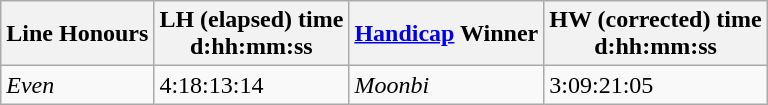<table class="wikitable">
<tr>
<th>Line Honours</th>
<th>LH (elapsed) time <br>d:hh:mm:ss</th>
<th><a href='#'>Handicap</a> Winner</th>
<th>HW (corrected) time <br>d:hh:mm:ss</th>
</tr>
<tr>
<td><em>Even</em></td>
<td>4:18:13:14</td>
<td><em>Moonbi</em></td>
<td>3:09:21:05</td>
</tr>
</table>
